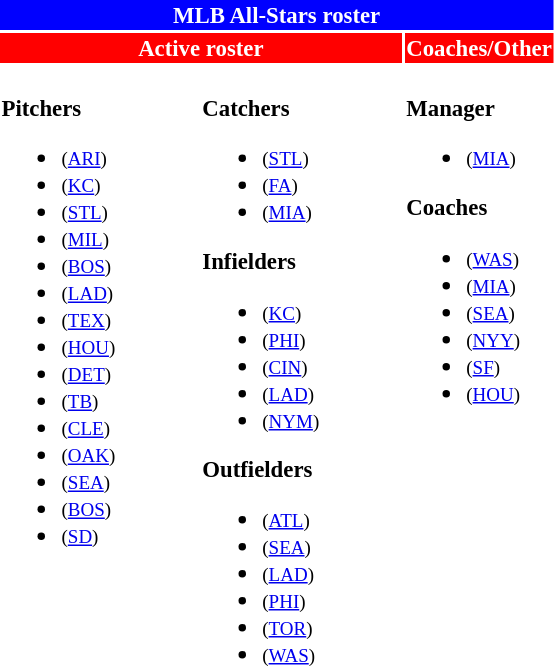<table class="toccolours" style="font-size: 95%;">
<tr>
<th colspan="10" style="background-color: #0000FF; color: #FFFFFF; text-align: center;">MLB All-Stars roster</th>
</tr>
<tr>
<td colspan="4" style="background-color: #FF0000; color: #FFFFFF; text-align: center;"><strong>Active roster</strong></td>
<td colspan="1" style="background-color: #FF0000; color: #FFFFFF; text-align: center;"><strong>Coaches/Other</strong></td>
</tr>
<tr>
<td style="vertical-align:top;"><br><strong>Pitchers</strong><br><ul><li> <small>(<a href='#'>ARI</a>)</small></li><li> <small>(<a href='#'>KC</a>)</small></li><li> <small>(<a href='#'>STL</a>)</small></li><li> <small>(<a href='#'>MIL</a>)</small></li><li> <small>(<a href='#'>BOS</a>)</small></li><li> <small>(<a href='#'>LAD</a>)</small></li><li> <small>(<a href='#'>TEX</a>)</small></li><li> <small>(<a href='#'>HOU</a>)</small></li><li> <small>(<a href='#'>DET</a>)</small></li><li> <small>(<a href='#'>TB</a>)</small></li><li> <small>(<a href='#'>CLE</a>)</small></li><li> <small>(<a href='#'>OAK</a>)</small></li><li> <small>(<a href='#'>SEA</a>)</small></li><li> <small>(<a href='#'>BOS</a>)</small></li><li> <small>(<a href='#'>SD</a>)</small></li></ul></td>
<td width="50px"> </td>
<td style="vertical-align:top;"><br><strong>Catchers</strong><br><ul><li> <small>(<a href='#'>STL</a>)</small></li><li> <small>(<a href='#'>FA</a>)</small></li><li> <small>(<a href='#'>MIA</a>)</small></li></ul><strong>Infielders</strong><br><ul><li> <small>(<a href='#'>KC</a>)</small></li><li> <small>(<a href='#'>PHI</a>)</small></li><li> <small>(<a href='#'>CIN</a>)</small></li><li> <small>(<a href='#'>LAD</a>)</small></li><li> <small>(<a href='#'>NYM</a>)</small></li></ul><strong>Outfielders</strong><br><ul><li> <small>(<a href='#'>ATL</a>)</small></li><li> <small>(<a href='#'>SEA</a>)</small></li><li> <small>(<a href='#'>LAD</a>)</small></li><li> <small>(<a href='#'>PHI</a>) </small></li><li> <small>(<a href='#'>TOR</a>) </small></li><li> <small>(<a href='#'>WAS</a>)</small></li></ul></td>
<td width="50"> </td>
<td style="vertical-align:top;"><br><strong>Manager</strong><br><ul><li> <small>(<a href='#'>MIA</a>)</small></li></ul><strong>Coaches</strong><br><ul><li> <small>(<a href='#'>WAS</a>)</small></li><li> <small>(<a href='#'>MIA</a>)</small></li><li> <small>(<a href='#'>SEA</a>)</small></li><li> <small>(<a href='#'>NYY</a>)</small></li><li> <small>(<a href='#'>SF</a>)</small></li><li> <small>(<a href='#'>HOU</a>)</small></li></ul></td>
</tr>
</table>
